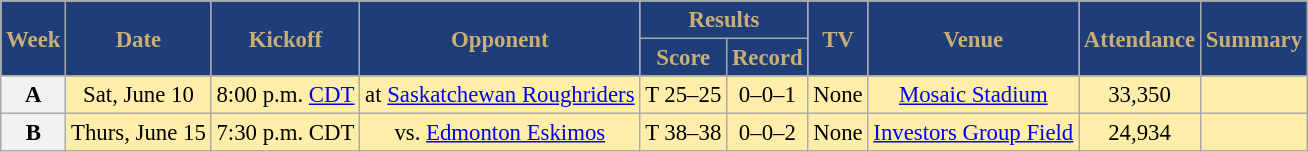<table class="wikitable" style="font-size: 95%;">
<tr>
<th style="background:#1E3D79;color:#C9AF74;" rowspan=2>Week</th>
<th style="background:#1E3D79;color:#C9AF74;" rowspan=2>Date</th>
<th style="background:#1E3D79;color:#C9AF74;" rowspan=2>Kickoff</th>
<th style="background:#1E3D79;color:#C9AF74;" rowspan=2>Opponent</th>
<th style="background:#1E3D79;color:#C9AF74;" colspan=2>Results</th>
<th style="background:#1E3D79;color:#C9AF74;" rowspan=2>TV</th>
<th style="background:#1E3D79;color:#C9AF74;" rowspan=2>Venue</th>
<th style="background:#1E3D79;color:#C9AF74;" rowspan=2>Attendance</th>
<th style="background:#1E3D79;color:#C9AF74;" rowspan=2>Summary</th>
</tr>
<tr>
<th style="background:#1E3D79;color:#C9AF74;">Score</th>
<th style="background:#1E3D79;color:#C9AF74;">Record</th>
</tr>
<tr align="center" bgcolor="ffeeaa">
<th align="center"><strong>A</strong></th>
<td align="center">Sat, June 10</td>
<td align="center">8:00 p.m. <a href='#'>CDT</a></td>
<td align="center">at <a href='#'>Saskatchewan Roughriders</a></td>
<td align="center">T 25–25</td>
<td align="center">0–0–1</td>
<td align="center">None</td>
<td align="center"><a href='#'>Mosaic Stadium</a></td>
<td align="center">33,350</td>
<td align="center"></td>
</tr>
<tr align="center" bgcolor="ffeeaa">
<th align="center"><strong>B</strong></th>
<td align="center">Thurs, June 15</td>
<td align="center">7:30 p.m. CDT</td>
<td align="center">vs. <a href='#'>Edmonton Eskimos</a></td>
<td align="center">T 38–38</td>
<td align="center">0–0–2</td>
<td align="center">None</td>
<td align="center"><a href='#'>Investors Group Field</a></td>
<td align="center">24,934</td>
<td align="center"></td>
</tr>
</table>
